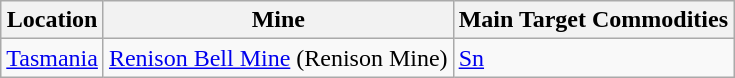<table class="wikitable">
<tr>
<th>Location</th>
<th>Mine</th>
<th>Main Target Commodities</th>
</tr>
<tr>
<td><a href='#'>Tasmania</a></td>
<td><a href='#'>Renison Bell Mine</a> (Renison Mine)</td>
<td><a href='#'>Sn</a></td>
</tr>
</table>
